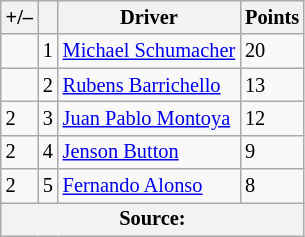<table class="wikitable" style="font-size: 85%;">
<tr>
<th scope="col">+/–</th>
<th scope="col"></th>
<th scope="col">Driver</th>
<th scope="col">Points</th>
</tr>
<tr>
<td scope="row"></td>
<td align="center">1</td>
<td> <a href='#'>Michael Schumacher</a></td>
<td>20</td>
</tr>
<tr>
<td scope="row"></td>
<td align="center">2</td>
<td> <a href='#'>Rubens Barrichello</a></td>
<td>13</td>
</tr>
<tr>
<td scope="row"> 2</td>
<td align="center">3</td>
<td> <a href='#'>Juan Pablo Montoya</a></td>
<td>12</td>
</tr>
<tr>
<td scope="row"> 2</td>
<td align="center">4</td>
<td> <a href='#'>Jenson Button</a></td>
<td>9</td>
</tr>
<tr>
<td scope="row"> 2</td>
<td align="center">5</td>
<td> <a href='#'>Fernando Alonso</a></td>
<td>8</td>
</tr>
<tr>
<th colspan=4>Source: </th>
</tr>
</table>
